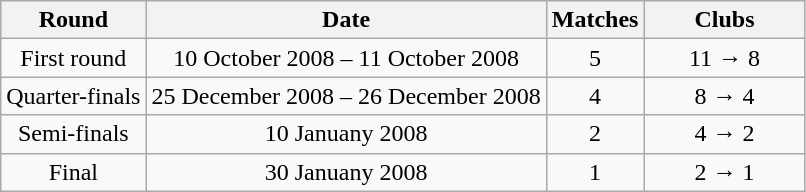<table class="wikitable">
<tr>
<th>Round</th>
<th>Date</th>
<th>Matches</th>
<th width=100>Clubs</th>
</tr>
<tr align=center>
<td>First round</td>
<td>10 October 2008 – 11 October 2008</td>
<td>5</td>
<td>11 → 8</td>
</tr>
<tr align=center>
<td>Quarter-finals</td>
<td>25 December 2008 – 26 December 2008</td>
<td>4</td>
<td>8 → 4</td>
</tr>
<tr align=center>
<td>Semi-finals</td>
<td>10 Januany 2008</td>
<td>2</td>
<td>4 → 2</td>
</tr>
<tr align=center>
<td>Final</td>
<td>30 Januany 2008</td>
<td>1</td>
<td>2 → 1</td>
</tr>
</table>
